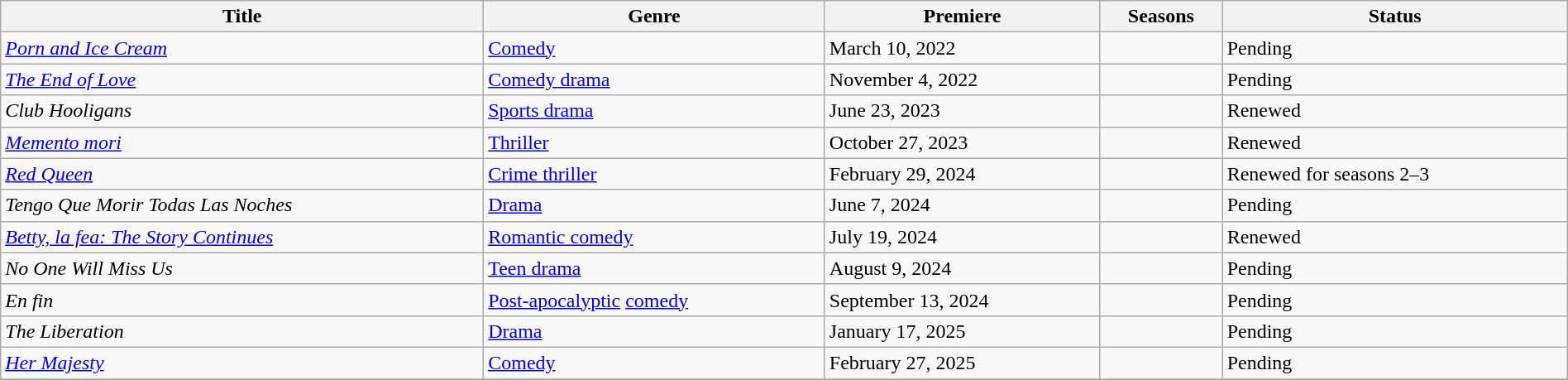<table class="wikitable sortable" style="width:100%;">
<tr>
<th>Title</th>
<th>Genre</th>
<th>Premiere</th>
<th>Seasons</th>
<th>Status</th>
</tr>
<tr>
<td><em><a href='#'>Porn and Ice Cream</a></em></td>
<td><a href='#'>Comedy</a></td>
<td>March 10, 2022</td>
<td></td>
<td>Pending</td>
</tr>
<tr>
<td><em><a href='#'>The End of Love</a></em></td>
<td><a href='#'>Comedy drama</a></td>
<td>November 4, 2022</td>
<td></td>
<td>Pending</td>
</tr>
<tr>
<td><em>Club Hooligans</em></td>
<td><a href='#'>Sports drama</a></td>
<td>June 23, 2023</td>
<td></td>
<td>Renewed</td>
</tr>
<tr>
<td><em><a href='#'>Memento mori</a></em></td>
<td><a href='#'>Thriller</a></td>
<td>October 27, 2023</td>
<td></td>
<td>Renewed</td>
</tr>
<tr>
<td><em><a href='#'>Red Queen</a></em></td>
<td><a href='#'>Crime thriller</a></td>
<td>February 29, 2024</td>
<td></td>
<td>Renewed for seasons 2–3</td>
</tr>
<tr>
<td><em>Tengo Que Morir Todas Las Noches</em></td>
<td><a href='#'>Drama</a></td>
<td>June 7, 2024</td>
<td></td>
<td>Pending</td>
</tr>
<tr>
<td><em><a href='#'>Betty, la fea: The Story Continues</a></em></td>
<td><a href='#'>Romantic comedy</a></td>
<td>July 19, 2024</td>
<td></td>
<td>Renewed</td>
</tr>
<tr>
<td><em>No One Will Miss Us</em></td>
<td><a href='#'>Teen drama</a></td>
<td>August 9, 2024</td>
<td></td>
<td>Pending</td>
</tr>
<tr>
<td><em>En fin</em></td>
<td><a href='#'>Post-apocalyptic</a> <a href='#'>comedy</a></td>
<td>September 13, 2024</td>
<td></td>
<td>Pending</td>
</tr>
<tr>
<td><em>The Liberation</em></td>
<td><a href='#'>Drama</a></td>
<td>January 17, 2025</td>
<td></td>
<td>Pending</td>
</tr>
<tr>
<td><em><a href='#'>Her Majesty</a></em></td>
<td><a href='#'>Comedy</a></td>
<td>February 27, 2025</td>
<td></td>
<td>Pending</td>
</tr>
<tr>
</tr>
</table>
